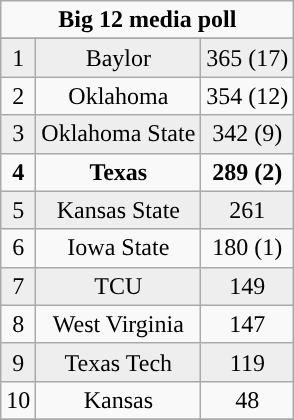<table class="wikitable" style="display: inline-table;">
<tr>
<td align="center" Colspan="3"><strong>Big 12 media poll</strong></td>
</tr>
<tr align="center">
</tr>
<tr style="background:#eeeeee; "align="center">
<td>1</td>
<td>Baylor</td>
<td>365 (17)</td>
</tr>
<tr align="center">
<td>2</td>
<td>Oklahoma</td>
<td>354 (12)</td>
</tr>
<tr style="background:#eeeeee; "align="center">
<td>3</td>
<td>Oklahoma State</td>
<td>342 (9)</td>
</tr>
<tr align="center">
<td><strong>4</strong></td>
<td><strong>Texas</strong></td>
<td><strong>289 (2)</strong></td>
</tr>
<tr style="background:#eeeeee; "align="center">
<td>5</td>
<td>Kansas State</td>
<td>261</td>
</tr>
<tr align="center">
<td>6</td>
<td>Iowa State</td>
<td>180 (1)</td>
</tr>
<tr style="background:#eeeeee; "align="center">
<td>7</td>
<td>TCU</td>
<td>149</td>
</tr>
<tr align="center">
<td>8</td>
<td>West Virginia</td>
<td>147</td>
</tr>
<tr style="background:#eeeeee; "align="center">
<td>9</td>
<td>Texas Tech</td>
<td>119</td>
</tr>
<tr align="center">
<td>10</td>
<td>Kansas</td>
<td>48</td>
</tr>
<tr>
</tr>
</table>
